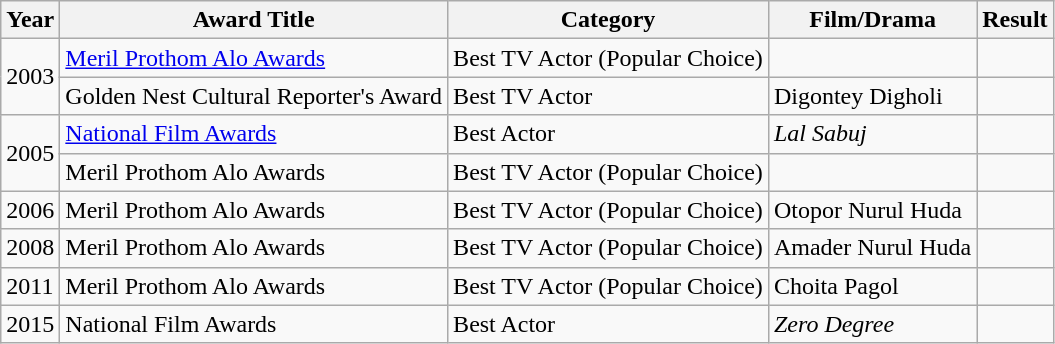<table class="wikitable">
<tr>
<th>Year</th>
<th>Award Title</th>
<th>Category</th>
<th>Film/Drama</th>
<th>Result</th>
</tr>
<tr>
<td rowspan="2">2003</td>
<td><a href='#'>Meril Prothom Alo Awards</a></td>
<td>Best TV Actor (Popular Choice)</td>
<td></td>
<td></td>
</tr>
<tr>
<td>Golden Nest Cultural Reporter's Award</td>
<td>Best TV Actor</td>
<td>Digontey Digholi</td>
<td></td>
</tr>
<tr>
<td rowspan="2">2005</td>
<td><a href='#'>National Film Awards</a></td>
<td>Best Actor</td>
<td><em>Lal Sabuj</em></td>
<td></td>
</tr>
<tr>
<td>Meril Prothom Alo Awards</td>
<td>Best TV Actor (Popular Choice)</td>
<td></td>
<td></td>
</tr>
<tr>
<td>2006</td>
<td>Meril Prothom Alo Awards</td>
<td>Best TV Actor (Popular Choice)</td>
<td>Otopor Nurul Huda</td>
<td></td>
</tr>
<tr>
<td>2008</td>
<td>Meril Prothom Alo Awards</td>
<td>Best TV Actor (Popular Choice)</td>
<td>Amader Nurul Huda</td>
<td></td>
</tr>
<tr>
<td>2011</td>
<td>Meril Prothom Alo Awards</td>
<td>Best TV Actor (Popular Choice)</td>
<td>Choita Pagol</td>
<td></td>
</tr>
<tr>
<td>2015</td>
<td>National Film Awards</td>
<td>Best Actor</td>
<td><em>Zero Degree</em></td>
<td></td>
</tr>
</table>
